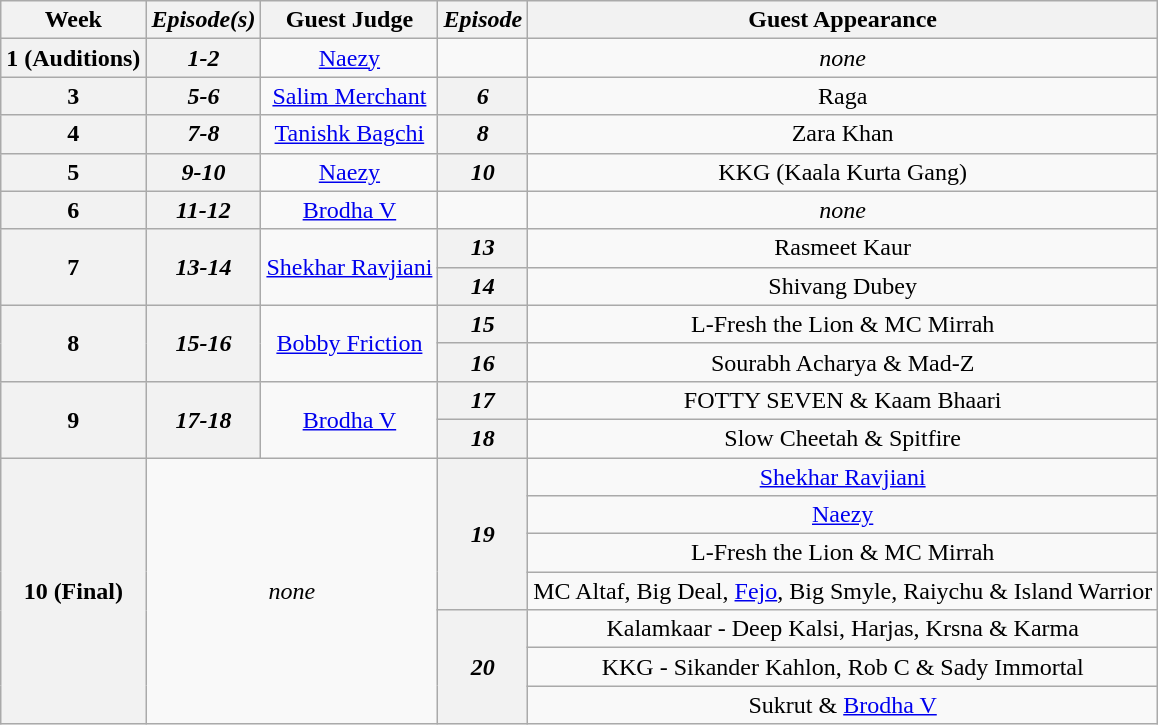<table class="wikitable" style="text-align:center">
<tr>
<th>Week</th>
<th><em>Episode(s)</em></th>
<th>Guest Judge</th>
<th><em>Episode</em></th>
<th>Guest Appearance</th>
</tr>
<tr>
<th>1 (Auditions)</th>
<th><em>1-2</em></th>
<td><a href='#'>Naezy</a></td>
<td></td>
<td><em>none</em></td>
</tr>
<tr>
<th>3</th>
<th><em>5-6</em></th>
<td><a href='#'>Salim Merchant</a></td>
<th><em>6</em></th>
<td>Raga</td>
</tr>
<tr>
<th>4</th>
<th><em>7-8</em></th>
<td><a href='#'>Tanishk Bagchi</a></td>
<th><em>8</em></th>
<td>Zara Khan</td>
</tr>
<tr>
<th>5</th>
<th><em>9-10</em></th>
<td><a href='#'>Naezy</a></td>
<th><em>10</em></th>
<td>KKG (Kaala Kurta Gang)</td>
</tr>
<tr>
<th>6</th>
<th><em>11-12</em></th>
<td><a href='#'>Brodha V</a></td>
<td></td>
<td><em>none</em></td>
</tr>
<tr>
<th rowspan="2">7</th>
<th rowspan="2"><em>13-14</em></th>
<td rowspan="2"><a href='#'>Shekhar Ravjiani</a></td>
<th><em>13</em></th>
<td>Rasmeet Kaur</td>
</tr>
<tr>
<th><em>14</em></th>
<td>Shivang Dubey</td>
</tr>
<tr>
<th rowspan="2">8</th>
<th rowspan="2"><em>15-16</em></th>
<td rowspan="2"><a href='#'>Bobby Friction</a></td>
<th><em>15</em></th>
<td>L-Fresh the Lion & MC Mirrah</td>
</tr>
<tr>
<th><em>16</em></th>
<td>Sourabh Acharya & Mad-Z</td>
</tr>
<tr>
<th rowspan="2">9</th>
<th rowspan="2"><em>17-18</em></th>
<td rowspan="2"><a href='#'>Brodha V</a></td>
<th><em>17</em></th>
<td>FOTTY SEVEN & Kaam Bhaari</td>
</tr>
<tr>
<th><em>18</em></th>
<td Kaam Bhaari>Slow Cheetah & Spitfire</td>
</tr>
<tr>
<th rowspan="7">10 (Final)</th>
<td colspan="2" rowspan="7"><em>none</em></td>
<th rowspan="4"><em>19</em></th>
<td><a href='#'>Shekhar Ravjiani</a></td>
</tr>
<tr>
<td><a href='#'>Naezy</a></td>
</tr>
<tr>
<td>L-Fresh the Lion & MC Mirrah</td>
</tr>
<tr>
<td>MC Altaf, Big Deal, <a href='#'>Fejo</a>, Big Smyle, Raiychu & Island Warrior</td>
</tr>
<tr>
<th rowspan="3"><em>20</em></th>
<td>Kalamkaar - Deep Kalsi, Harjas, Krsna & Karma</td>
</tr>
<tr>
<td>KKG - Sikander Kahlon, Rob C & Sady Immortal</td>
</tr>
<tr>
<td>Sukrut & <a href='#'>Brodha V</a></td>
</tr>
</table>
